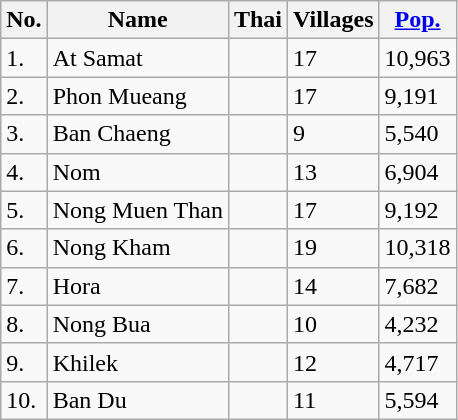<table class="wikitable sortable">
<tr>
<th>No.</th>
<th>Name</th>
<th>Thai</th>
<th>Villages</th>
<th><a href='#'>Pop.</a></th>
</tr>
<tr>
<td>1.</td>
<td>At Samat</td>
<td></td>
<td>17</td>
<td>10,963</td>
</tr>
<tr>
<td>2.</td>
<td>Phon Mueang</td>
<td></td>
<td>17</td>
<td>9,191</td>
</tr>
<tr>
<td>3.</td>
<td>Ban Chaeng</td>
<td></td>
<td>9</td>
<td>5,540</td>
</tr>
<tr>
<td>4.</td>
<td>Nom</td>
<td></td>
<td>13</td>
<td>6,904</td>
</tr>
<tr>
<td>5.</td>
<td>Nong Muen Than</td>
<td></td>
<td>17</td>
<td>9,192</td>
</tr>
<tr>
<td>6.</td>
<td>Nong Kham</td>
<td></td>
<td>19</td>
<td>10,318</td>
</tr>
<tr>
<td>7.</td>
<td>Hora</td>
<td></td>
<td>14</td>
<td>7,682</td>
</tr>
<tr>
<td>8.</td>
<td>Nong Bua</td>
<td></td>
<td>10</td>
<td>4,232</td>
</tr>
<tr>
<td>9.</td>
<td>Khilek</td>
<td></td>
<td>12</td>
<td>4,717</td>
</tr>
<tr>
<td>10.</td>
<td>Ban Du</td>
<td></td>
<td>11</td>
<td>5,594</td>
</tr>
</table>
